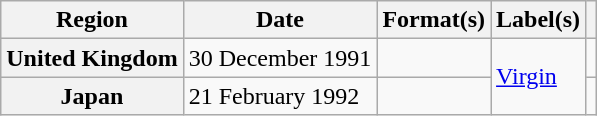<table class="wikitable plainrowheaders">
<tr>
<th scope="col">Region</th>
<th scope="col">Date</th>
<th scope="col">Format(s)</th>
<th scope="col">Label(s)</th>
<th scope="col"></th>
</tr>
<tr>
<th scope="row">United Kingdom</th>
<td>30 December 1991</td>
<td></td>
<td rowspan="3"><a href='#'>Virgin</a></td>
<td align="center"></td>
</tr>
<tr>
<th scope="row">Japan</th>
<td>21 February 1992</td>
<td></td>
<td align="center"></td>
</tr>
</table>
